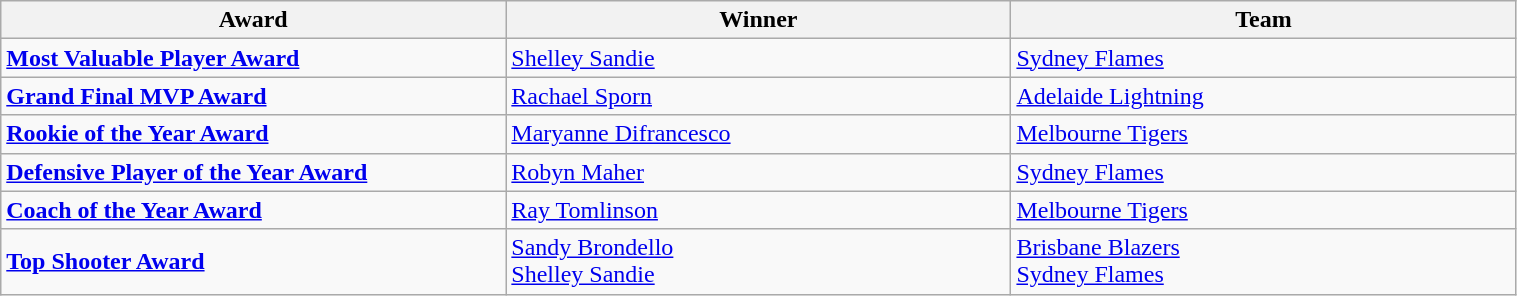<table class="wikitable" style="width: 80%">
<tr>
<th width=125>Award</th>
<th width=125>Winner</th>
<th width=125>Team</th>
</tr>
<tr>
<td><strong><a href='#'>Most Valuable Player Award</a></strong></td>
<td><a href='#'>Shelley Sandie</a></td>
<td><a href='#'>Sydney Flames</a></td>
</tr>
<tr>
<td><strong><a href='#'>Grand Final MVP Award</a></strong></td>
<td><a href='#'>Rachael Sporn</a></td>
<td><a href='#'>Adelaide Lightning</a></td>
</tr>
<tr>
<td><strong><a href='#'>Rookie of the Year Award</a></strong></td>
<td><a href='#'>Maryanne Difrancesco</a></td>
<td><a href='#'>Melbourne Tigers</a></td>
</tr>
<tr>
<td><strong><a href='#'>Defensive Player of the Year Award</a></strong></td>
<td><a href='#'>Robyn Maher</a></td>
<td><a href='#'>Sydney Flames</a></td>
</tr>
<tr>
<td><strong><a href='#'>Coach of the Year Award</a></strong></td>
<td><a href='#'>Ray Tomlinson</a></td>
<td><a href='#'>Melbourne Tigers</a></td>
</tr>
<tr>
<td><strong><a href='#'>Top Shooter Award</a></strong></td>
<td><a href='#'>Sandy Brondello</a><br><a href='#'>Shelley Sandie</a></td>
<td><a href='#'>Brisbane Blazers</a><br><a href='#'>Sydney Flames</a></td>
</tr>
</table>
